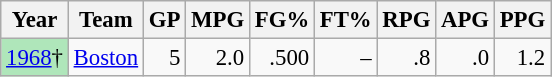<table class="wikitable sortable" style="font-size:95%; text-align:right;">
<tr>
<th>Year</th>
<th>Team</th>
<th>GP</th>
<th>MPG</th>
<th>FG%</th>
<th>FT%</th>
<th>RPG</th>
<th>APG</th>
<th>PPG</th>
</tr>
<tr>
<td style="text-align:left;background:#afe6ba;"><a href='#'>1968</a>†</td>
<td style="text-align:left;"><a href='#'>Boston</a></td>
<td>5</td>
<td>2.0</td>
<td>.500</td>
<td>–</td>
<td>.8</td>
<td>.0</td>
<td>1.2</td>
</tr>
</table>
